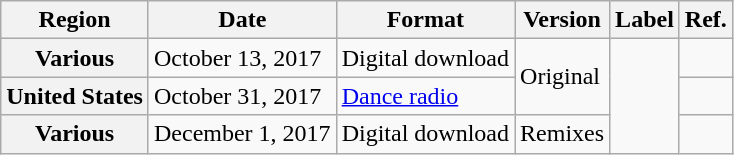<table class="wikitable sortable plainrowheaders">
<tr>
<th scope="col">Region</th>
<th scope="col">Date</th>
<th scope="col">Format</th>
<th scope="col">Version</th>
<th scope="col">Label</th>
<th scope="col">Ref.</th>
</tr>
<tr>
<th scope="row">Various</th>
<td>October 13, 2017</td>
<td>Digital download</td>
<td rowspan="2">Original</td>
<td rowspan="3"></td>
<td></td>
</tr>
<tr>
<th scope="row">United States</th>
<td>October 31, 2017</td>
<td><a href='#'>Dance radio</a></td>
<td></td>
</tr>
<tr>
<th scope="row">Various</th>
<td>December 1, 2017</td>
<td>Digital download</td>
<td>Remixes</td>
<td></td>
</tr>
</table>
